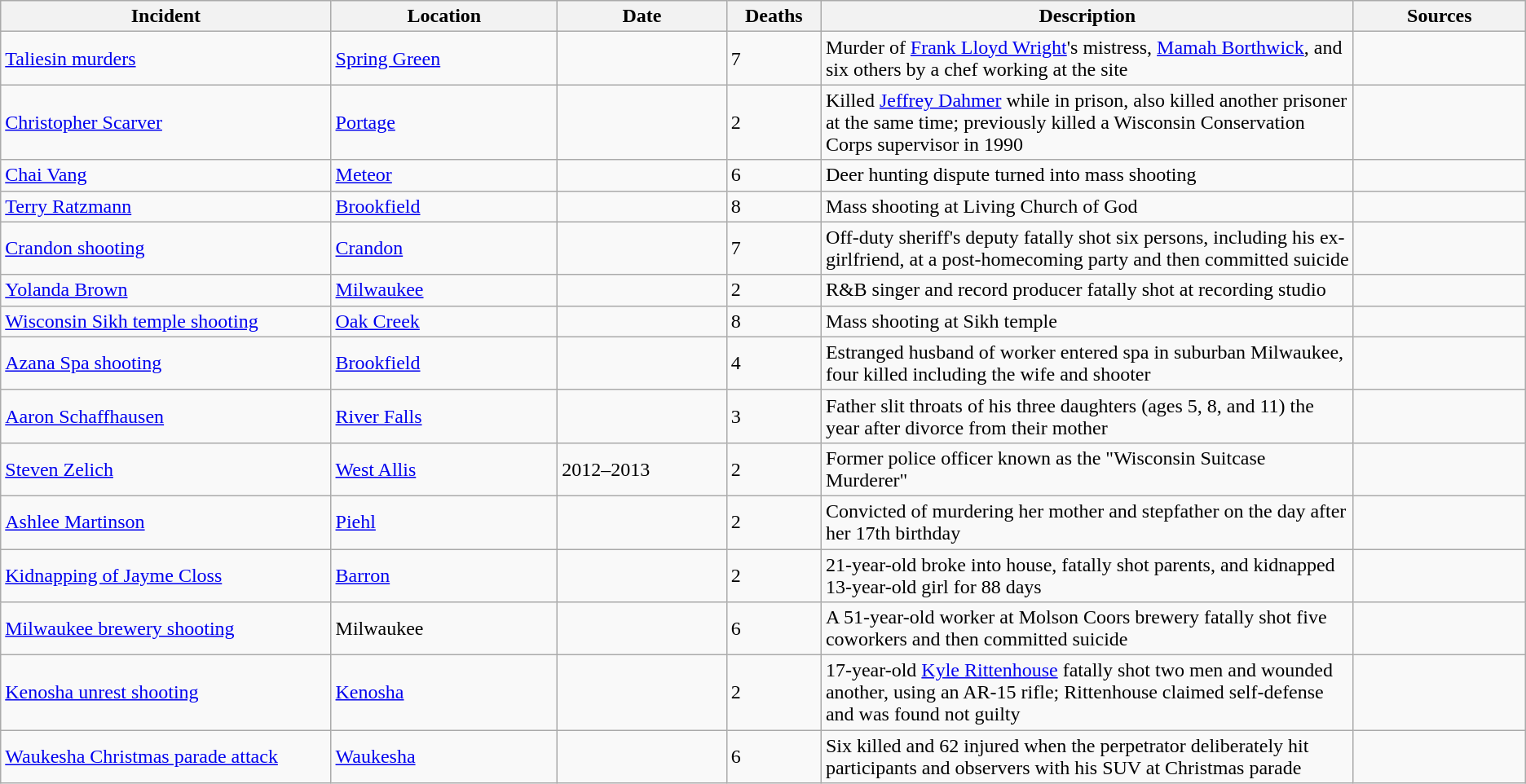<table class="wikitable sortable">
<tr>
<th width="300">Incident</th>
<th width="200">Location</th>
<th width="150">Date</th>
<th width="75">Deaths</th>
<th width="500">Description</th>
<th width="150">Sources</th>
</tr>
<tr>
<td><a href='#'>Taliesin murders</a></td>
<td><a href='#'>Spring Green</a></td>
<td></td>
<td>7</td>
<td>Murder of <a href='#'>Frank Lloyd Wright</a>'s mistress, <a href='#'>Mamah Borthwick</a>, and six others by a chef working at the site</td>
<td></td>
</tr>
<tr>
<td><a href='#'>Christopher Scarver</a></td>
<td><a href='#'>Portage</a></td>
<td></td>
<td>2</td>
<td>Killed <a href='#'>Jeffrey Dahmer</a> while in prison, also killed another prisoner at the same time; previously killed a Wisconsin Conservation Corps supervisor in 1990</td>
<td></td>
</tr>
<tr>
<td><a href='#'>Chai Vang</a></td>
<td><a href='#'>Meteor</a></td>
<td></td>
<td>6</td>
<td>Deer hunting dispute turned into mass shooting</td>
<td></td>
</tr>
<tr>
<td><a href='#'>Terry Ratzmann</a></td>
<td><a href='#'>Brookfield</a></td>
<td></td>
<td>8</td>
<td>Mass shooting at Living Church of God</td>
<td></td>
</tr>
<tr>
<td><a href='#'>Crandon shooting</a></td>
<td><a href='#'>Crandon</a></td>
<td></td>
<td>7</td>
<td>Off-duty sheriff's deputy fatally shot six persons, including his ex-girlfriend, at a post-homecoming party and then committed suicide</td>
<td></td>
</tr>
<tr>
<td><a href='#'>Yolanda Brown</a></td>
<td><a href='#'>Milwaukee</a></td>
<td></td>
<td>2</td>
<td>R&B singer and record producer fatally shot at recording studio</td>
<td></td>
</tr>
<tr>
<td><a href='#'>Wisconsin Sikh temple shooting</a></td>
<td><a href='#'>Oak Creek</a></td>
<td></td>
<td>8</td>
<td>Mass shooting at Sikh temple</td>
<td></td>
</tr>
<tr>
<td><a href='#'>Azana Spa shooting</a></td>
<td><a href='#'>Brookfield</a></td>
<td></td>
<td>4</td>
<td>Estranged husband of worker entered spa in suburban Milwaukee, four  killed including the wife and shooter</td>
<td></td>
</tr>
<tr>
<td><a href='#'>Aaron Schaffhausen</a></td>
<td><a href='#'>River Falls</a></td>
<td></td>
<td>3</td>
<td>Father slit throats of his three daughters (ages 5, 8, and 11) the year after divorce from their mother</td>
<td></td>
</tr>
<tr>
<td><a href='#'>Steven Zelich</a></td>
<td><a href='#'>West Allis</a></td>
<td>2012–2013</td>
<td>2</td>
<td>Former police officer known as the "Wisconsin Suitcase Murderer"</td>
<td></td>
</tr>
<tr>
<td><a href='#'>Ashlee Martinson</a></td>
<td><a href='#'>Piehl</a></td>
<td></td>
<td>2</td>
<td>Convicted of murdering her mother and stepfather on the day after her 17th birthday</td>
<td></td>
</tr>
<tr>
<td><a href='#'>Kidnapping of Jayme Closs</a></td>
<td><a href='#'>Barron</a></td>
<td></td>
<td>2</td>
<td>21-year-old broke into house, fatally shot parents, and kidnapped 13-year-old girl for 88 days</td>
<td></td>
</tr>
<tr>
<td><a href='#'>Milwaukee brewery shooting</a></td>
<td>Milwaukee</td>
<td></td>
<td>6</td>
<td>A 51-year-old worker at Molson Coors brewery fatally shot five coworkers and then committed suicide</td>
<td></td>
</tr>
<tr>
<td><a href='#'>Kenosha unrest shooting</a></td>
<td><a href='#'>Kenosha</a></td>
<td></td>
<td>2</td>
<td>17-year-old <a href='#'>Kyle Rittenhouse</a> fatally shot two men and wounded another, using an AR-15 rifle; Rittenhouse claimed self-defense and was found not guilty</td>
<td></td>
</tr>
<tr>
<td><a href='#'>Waukesha Christmas parade attack</a></td>
<td><a href='#'>Waukesha</a></td>
<td></td>
<td>6</td>
<td>Six killed and 62 injured when the perpetrator deliberately hit participants and observers with his SUV at Christmas parade</td>
<td></td>
</tr>
</table>
